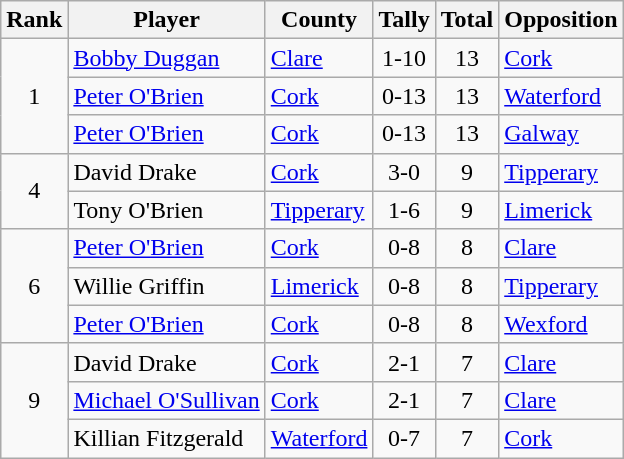<table class="wikitable">
<tr>
<th>Rank</th>
<th>Player</th>
<th>County</th>
<th>Tally</th>
<th>Total</th>
<th>Opposition</th>
</tr>
<tr>
<td rowspan=3 align=center>1</td>
<td><a href='#'>Bobby Duggan</a></td>
<td><a href='#'>Clare</a></td>
<td align=center>1-10</td>
<td align=center>13</td>
<td><a href='#'>Cork</a></td>
</tr>
<tr>
<td><a href='#'>Peter O'Brien</a></td>
<td><a href='#'>Cork</a></td>
<td align=center>0-13</td>
<td align=center>13</td>
<td><a href='#'>Waterford</a></td>
</tr>
<tr>
<td><a href='#'>Peter O'Brien</a></td>
<td><a href='#'>Cork</a></td>
<td align=center>0-13</td>
<td align=center>13</td>
<td><a href='#'>Galway</a></td>
</tr>
<tr>
<td rowspan=2 align=center>4</td>
<td>David Drake</td>
<td><a href='#'>Cork</a></td>
<td align=center>3-0</td>
<td align=center>9</td>
<td><a href='#'>Tipperary</a></td>
</tr>
<tr>
<td>Tony O'Brien</td>
<td><a href='#'>Tipperary</a></td>
<td align=center>1-6</td>
<td align=center>9</td>
<td><a href='#'>Limerick</a></td>
</tr>
<tr>
<td rowspan=3 align=center>6</td>
<td><a href='#'>Peter O'Brien</a></td>
<td><a href='#'>Cork</a></td>
<td align=center>0-8</td>
<td align=center>8</td>
<td><a href='#'>Clare</a></td>
</tr>
<tr>
<td>Willie Griffin</td>
<td><a href='#'>Limerick</a></td>
<td align=center>0-8</td>
<td align=center>8</td>
<td><a href='#'>Tipperary</a></td>
</tr>
<tr>
<td><a href='#'>Peter O'Brien</a></td>
<td><a href='#'>Cork</a></td>
<td align=center>0-8</td>
<td align=center>8</td>
<td><a href='#'>Wexford</a></td>
</tr>
<tr>
<td rowspan=3 align=center>9</td>
<td>David Drake</td>
<td><a href='#'>Cork</a></td>
<td align=center>2-1</td>
<td align=center>7</td>
<td><a href='#'>Clare</a></td>
</tr>
<tr>
<td><a href='#'>Michael O'Sullivan</a></td>
<td><a href='#'>Cork</a></td>
<td align=center>2-1</td>
<td align=center>7</td>
<td><a href='#'>Clare</a></td>
</tr>
<tr>
<td>Killian Fitzgerald</td>
<td><a href='#'>Waterford</a></td>
<td align=center>0-7</td>
<td align=center>7</td>
<td><a href='#'>Cork</a></td>
</tr>
</table>
